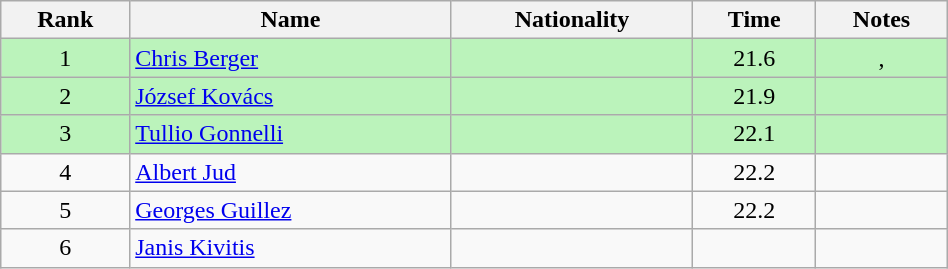<table class="wikitable sortable" style="text-align:center;width: 50%">
<tr>
<th>Rank</th>
<th>Name</th>
<th>Nationality</th>
<th>Time</th>
<th>Notes</th>
</tr>
<tr bgcolor=bbf3bb>
<td>1</td>
<td align=left><a href='#'>Chris Berger</a></td>
<td align=left></td>
<td>21.6</td>
<td>, </td>
</tr>
<tr bgcolor=bbf3bb>
<td>2</td>
<td align=left><a href='#'>József Kovács</a></td>
<td align=left></td>
<td>21.9</td>
<td></td>
</tr>
<tr bgcolor=bbf3bb>
<td>3</td>
<td align=left><a href='#'>Tullio Gonnelli</a></td>
<td align=left></td>
<td>22.1</td>
<td></td>
</tr>
<tr>
<td>4</td>
<td align=left><a href='#'>Albert Jud</a></td>
<td align=left></td>
<td>22.2</td>
<td></td>
</tr>
<tr>
<td>5</td>
<td align=left><a href='#'>Georges Guillez</a></td>
<td align=left></td>
<td>22.2</td>
<td></td>
</tr>
<tr>
<td>6</td>
<td align=left><a href='#'>Janis Kivitis</a></td>
<td align=left></td>
<td></td>
<td></td>
</tr>
</table>
